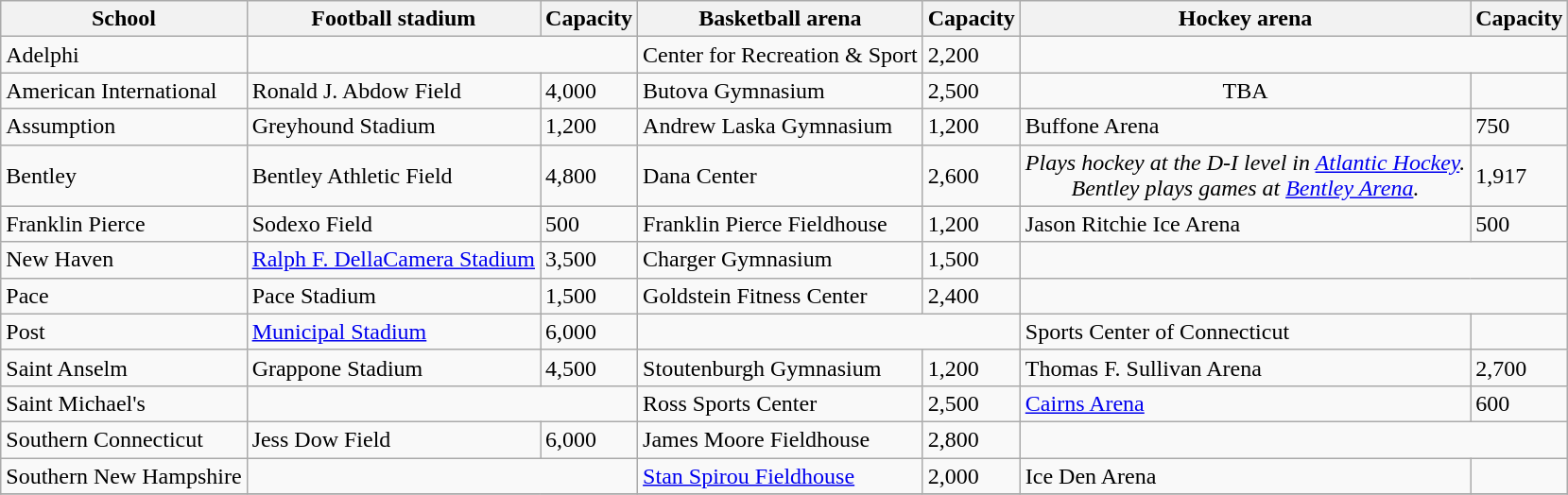<table class="wikitable sortable">
<tr>
<th>School</th>
<th>Football stadium</th>
<th>Capacity</th>
<th>Basketball arena</th>
<th>Capacity</th>
<th>Hockey arena</th>
<th>Capacity</th>
</tr>
<tr>
<td>Adelphi</td>
<td colspan=2></td>
<td>Center for Recreation & Sport</td>
<td>2,200</td>
<td colspan=2></td>
</tr>
<tr>
<td>American International</td>
<td>Ronald J. Abdow Field</td>
<td>4,000</td>
<td>Butova Gymnasium</td>
<td>2,500</td>
<td colspan="1" align=center>TBA</td>
<td></td>
</tr>
<tr>
<td>Assumption</td>
<td>Greyhound Stadium</td>
<td>1,200</td>
<td>Andrew Laska Gymnasium</td>
<td>1,200</td>
<td>Buffone Arena</td>
<td>750</td>
</tr>
<tr>
<td>Bentley</td>
<td>Bentley Athletic Field</td>
<td>4,800</td>
<td>Dana Center</td>
<td>2,600</td>
<td colspan="1" align=center><em>Plays hockey at the D-I level in <a href='#'>Atlantic Hockey</a>.<br>Bentley plays games at <a href='#'>Bentley Arena</a>.</em></td>
<td>1,917</td>
</tr>
<tr>
<td>Franklin Pierce</td>
<td>Sodexo Field</td>
<td>500</td>
<td>Franklin Pierce Fieldhouse</td>
<td>1,200</td>
<td>Jason Ritchie Ice Arena</td>
<td>500</td>
</tr>
<tr>
<td>New Haven</td>
<td><a href='#'>Ralph F. DellaCamera Stadium</a></td>
<td>3,500</td>
<td>Charger Gymnasium</td>
<td>1,500</td>
<td colspan=2></td>
</tr>
<tr>
<td>Pace</td>
<td>Pace Stadium</td>
<td>1,500</td>
<td>Goldstein Fitness Center</td>
<td>2,400</td>
<td colspan=2></td>
</tr>
<tr>
<td>Post</td>
<td><a href='#'>Municipal Stadium</a></td>
<td>6,000</td>
<td colspan=2></td>
<td>Sports Center of Connecticut</td>
<td></td>
</tr>
<tr>
<td>Saint Anselm</td>
<td>Grappone Stadium</td>
<td>4,500</td>
<td>Stoutenburgh Gymnasium</td>
<td>1,200</td>
<td>Thomas F. Sullivan Arena</td>
<td>2,700</td>
</tr>
<tr>
<td>Saint Michael's</td>
<td colspan=2></td>
<td>Ross Sports Center</td>
<td>2,500</td>
<td><a href='#'>Cairns Arena</a></td>
<td>600</td>
</tr>
<tr>
<td>Southern Connecticut</td>
<td>Jess Dow Field</td>
<td>6,000</td>
<td>James Moore Fieldhouse</td>
<td>2,800</td>
<td colspan=2></td>
</tr>
<tr>
<td>Southern New Hampshire</td>
<td colspan=2></td>
<td><a href='#'>Stan Spirou Fieldhouse</a></td>
<td>2,000</td>
<td>Ice Den Arena</td>
<td></td>
</tr>
<tr>
</tr>
</table>
